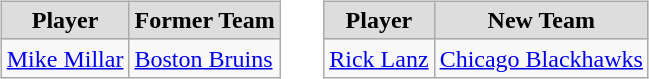<table cellspacing="10">
<tr>
<td valign="top"><br><table class="wikitable">
<tr style="text-align:center; background:#ddd;">
<td><strong>Player</strong></td>
<td><strong>Former Team</strong></td>
</tr>
<tr>
<td><a href='#'>Mike Millar</a></td>
<td><a href='#'>Boston Bruins</a></td>
</tr>
</table>
</td>
<td valign="top"><br><table class="wikitable">
<tr style="text-align:center; background:#ddd;">
<td><strong>Player</strong></td>
<td><strong>New Team</strong></td>
</tr>
<tr>
<td><a href='#'>Rick Lanz</a></td>
<td><a href='#'>Chicago Blackhawks</a></td>
</tr>
</table>
</td>
</tr>
</table>
